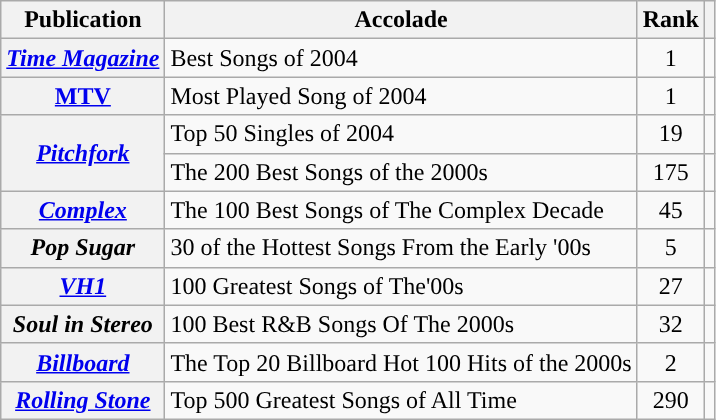<table class="wikitable sortable plainrowheaders">
<tr>
<th>Publication</th>
<th>Accolade</th>
<th>Rank</th>
<th class="unsortable"></th>
</tr>
<tr>
<th scope="row"><em><a href='#'>Time Magazine</a></em></th>
<td>Best Songs of 2004</td>
<td style="text-align:center;”">1</td>
<td style="text-align:center;”"></td>
</tr>
<tr>
<th scope="row"><a href='#'>MTV</a></th>
<td>Most Played Song of 2004</td>
<td style="text-align:center;”">1</td>
<td style="text-align:center;”"></td>
</tr>
<tr>
<th scope="row" rowspan="2"><em><a href='#'>Pitchfork</a></em></th>
<td>Top 50 Singles of 2004</td>
<td style="text-align:center;”">19</td>
<td style="text-align:center;”"></td>
</tr>
<tr>
<td>The 200 Best Songs of the 2000s</td>
<td style="text-align:center;”">175</td>
<td style="text-align:center;”"></td>
</tr>
<tr>
<th scope="row"><em><a href='#'>Complex</a></em></th>
<td>The 100 Best Songs of The Complex Decade</td>
<td style="text-align:center;”">45</td>
<td style="text-align:center;”"></td>
</tr>
<tr>
<th scope="row"><em>Pop Sugar</em></th>
<td>30 of the Hottest Songs From the Early '00s</td>
<td style="text-align:center;”">5</td>
<td style="text-align:center;”"></td>
</tr>
<tr>
<th scope="row"><em><a href='#'>VH1</a></em></th>
<td>100 Greatest Songs of The'00s</td>
<td style="text-align:center;”">27</td>
<td style="text-align:center;”"></td>
</tr>
<tr>
<th scope="row"><em>Soul in Stereo</em></th>
<td>100 Best R&B Songs Of The 2000s</td>
<td style="text-align:center;”">32</td>
<td style="text-align:center;”"></td>
</tr>
<tr>
<th scope="row"><em><a href='#'>Billboard</a></em></th>
<td>The Top 20 Billboard Hot 100 Hits of the 2000s</td>
<td style="text-align:center;”">2</td>
<td style="text-align:center;”"></td>
</tr>
<tr>
<th scope="row"><em><a href='#'>Rolling Stone</a></em></th>
<td>Top 500 Greatest Songs of All Time</td>
<td style="text-align:center;”">290</td>
<td style="text-align:center;”"></td>
</tr>
</table>
